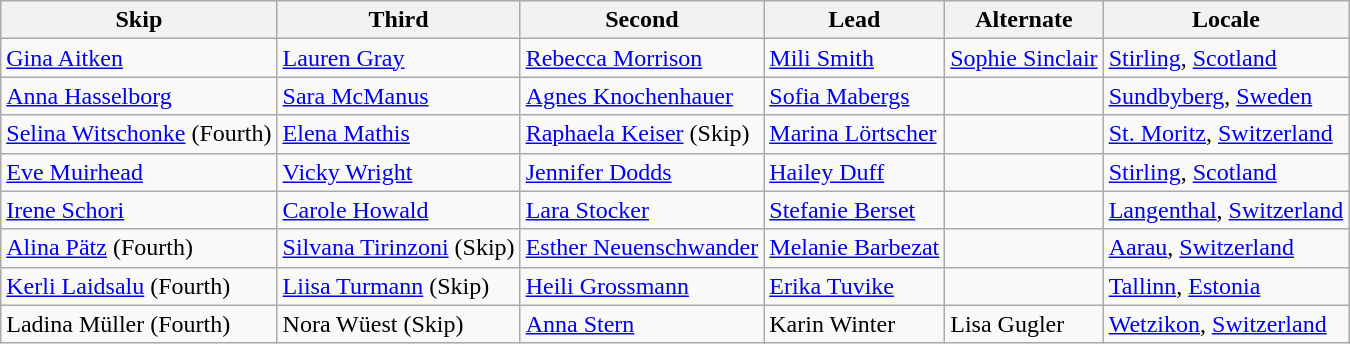<table class=wikitable>
<tr>
<th scope="col">Skip</th>
<th scope="col">Third</th>
<th scope="col">Second</th>
<th scope="col">Lead</th>
<th scope="col">Alternate</th>
<th scope="col">Locale</th>
</tr>
<tr>
<td><a href='#'>Gina Aitken</a></td>
<td><a href='#'>Lauren Gray</a></td>
<td><a href='#'>Rebecca Morrison</a></td>
<td><a href='#'>Mili Smith</a></td>
<td><a href='#'>Sophie Sinclair</a></td>
<td> <a href='#'>Stirling</a>, <a href='#'>Scotland</a></td>
</tr>
<tr>
<td><a href='#'>Anna Hasselborg</a></td>
<td><a href='#'>Sara McManus</a></td>
<td><a href='#'>Agnes Knochenhauer</a></td>
<td><a href='#'>Sofia Mabergs</a></td>
<td></td>
<td> <a href='#'>Sundbyberg</a>, <a href='#'>Sweden</a></td>
</tr>
<tr>
<td><a href='#'>Selina Witschonke</a> (Fourth)</td>
<td><a href='#'>Elena Mathis</a></td>
<td><a href='#'>Raphaela Keiser</a> (Skip)</td>
<td><a href='#'>Marina Lörtscher</a></td>
<td></td>
<td> <a href='#'>St. Moritz</a>, <a href='#'>Switzerland</a></td>
</tr>
<tr>
<td><a href='#'>Eve Muirhead</a></td>
<td><a href='#'>Vicky Wright</a></td>
<td><a href='#'>Jennifer Dodds</a></td>
<td><a href='#'>Hailey Duff</a></td>
<td></td>
<td> <a href='#'>Stirling</a>, <a href='#'>Scotland</a></td>
</tr>
<tr>
<td><a href='#'>Irene Schori</a></td>
<td><a href='#'>Carole Howald</a></td>
<td><a href='#'>Lara Stocker</a></td>
<td><a href='#'>Stefanie Berset</a></td>
<td></td>
<td> <a href='#'>Langenthal</a>, <a href='#'>Switzerland</a></td>
</tr>
<tr>
<td><a href='#'>Alina Pätz</a> (Fourth)</td>
<td><a href='#'>Silvana Tirinzoni</a> (Skip)</td>
<td><a href='#'>Esther Neuenschwander</a></td>
<td><a href='#'>Melanie Barbezat</a></td>
<td></td>
<td> <a href='#'>Aarau</a>, <a href='#'>Switzerland</a></td>
</tr>
<tr>
<td><a href='#'>Kerli Laidsalu</a> (Fourth)</td>
<td><a href='#'>Liisa Turmann</a> (Skip)</td>
<td><a href='#'>Heili Grossmann</a></td>
<td><a href='#'>Erika Tuvike</a></td>
<td></td>
<td> <a href='#'>Tallinn</a>, <a href='#'>Estonia</a></td>
</tr>
<tr>
<td>Ladina Müller (Fourth)</td>
<td>Nora Wüest (Skip)</td>
<td><a href='#'>Anna Stern</a></td>
<td>Karin Winter</td>
<td>Lisa Gugler</td>
<td> <a href='#'>Wetzikon</a>, <a href='#'>Switzerland</a></td>
</tr>
</table>
